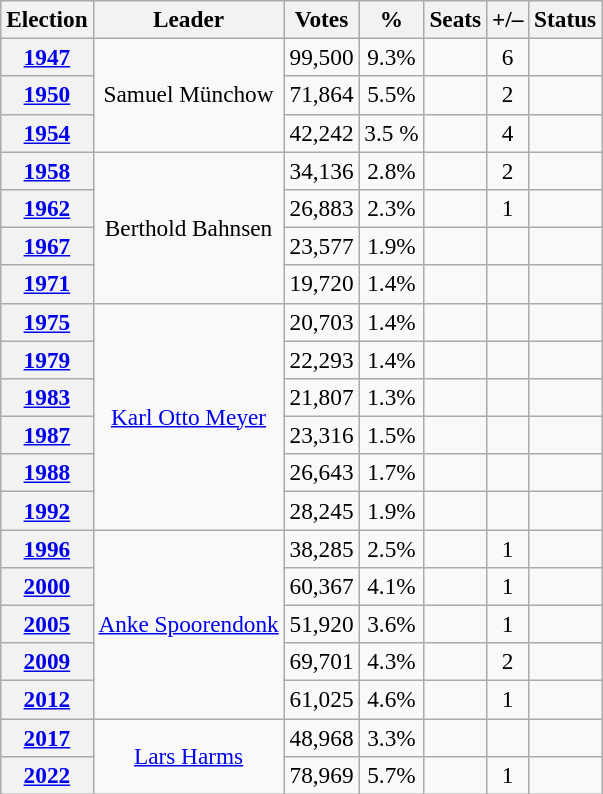<table class="wikitable" style="font-size:97%; text-align:center;">
<tr>
<th>Election</th>
<th>Leader</th>
<th>Votes</th>
<th>%</th>
<th>Seats</th>
<th>+/–</th>
<th>Status</th>
</tr>
<tr>
<th><a href='#'>1947</a></th>
<td rowspan="3">Samuel Münchow</td>
<td>99,500</td>
<td>9.3%</td>
<td></td>
<td> 6</td>
<td></td>
</tr>
<tr>
<th><a href='#'>1950</a></th>
<td>71,864</td>
<td>5.5%</td>
<td></td>
<td> 2</td>
<td></td>
</tr>
<tr>
<th><a href='#'>1954</a></th>
<td>42,242</td>
<td>3.5 %</td>
<td></td>
<td> 4</td>
<td></td>
</tr>
<tr>
<th><a href='#'>1958</a></th>
<td rowspan="4">Berthold Bahnsen</td>
<td>34,136</td>
<td>2.8%</td>
<td></td>
<td> 2</td>
<td></td>
</tr>
<tr>
<th><a href='#'>1962</a></th>
<td>26,883</td>
<td>2.3%</td>
<td></td>
<td> 1</td>
<td></td>
</tr>
<tr>
<th><a href='#'>1967</a></th>
<td>23,577</td>
<td>1.9%</td>
<td></td>
<td></td>
<td></td>
</tr>
<tr>
<th><a href='#'>1971</a></th>
<td>19,720</td>
<td>1.4%</td>
<td></td>
<td></td>
<td></td>
</tr>
<tr>
<th><a href='#'>1975</a></th>
<td rowspan="6"><a href='#'>Karl Otto Meyer</a></td>
<td>20,703</td>
<td>1.4%</td>
<td></td>
<td></td>
<td></td>
</tr>
<tr>
<th><a href='#'>1979</a></th>
<td>22,293</td>
<td>1.4%</td>
<td></td>
<td></td>
<td></td>
</tr>
<tr>
<th><a href='#'>1983</a></th>
<td>21,807</td>
<td>1.3%</td>
<td></td>
<td></td>
<td></td>
</tr>
<tr>
<th><a href='#'>1987</a></th>
<td>23,316</td>
<td>1.5%</td>
<td></td>
<td></td>
<td></td>
</tr>
<tr>
<th><a href='#'>1988</a></th>
<td>26,643</td>
<td>1.7%</td>
<td></td>
<td></td>
<td></td>
</tr>
<tr>
<th><a href='#'>1992</a></th>
<td>28,245</td>
<td>1.9%</td>
<td></td>
<td></td>
<td></td>
</tr>
<tr>
<th><a href='#'>1996</a></th>
<td rowspan="5"><a href='#'>Anke Spoorendonk</a></td>
<td>38,285</td>
<td>2.5%</td>
<td></td>
<td> 1</td>
<td></td>
</tr>
<tr>
<th><a href='#'>2000</a></th>
<td>60,367</td>
<td>4.1%</td>
<td></td>
<td> 1</td>
<td></td>
</tr>
<tr>
<th><a href='#'>2005</a></th>
<td>51,920</td>
<td>3.6%</td>
<td></td>
<td> 1</td>
<td></td>
</tr>
<tr>
<th><a href='#'>2009</a></th>
<td>69,701</td>
<td>4.3%</td>
<td></td>
<td> 2</td>
<td></td>
</tr>
<tr>
<th><a href='#'>2012</a></th>
<td>61,025</td>
<td>4.6%</td>
<td></td>
<td> 1</td>
<td></td>
</tr>
<tr>
<th><a href='#'>2017</a></th>
<td rowspan="2"><a href='#'>Lars Harms</a></td>
<td>48,968</td>
<td>3.3%</td>
<td></td>
<td></td>
<td></td>
</tr>
<tr>
<th><a href='#'>2022</a></th>
<td>78,969</td>
<td>5.7%</td>
<td></td>
<td> 1</td>
<td></td>
</tr>
</table>
